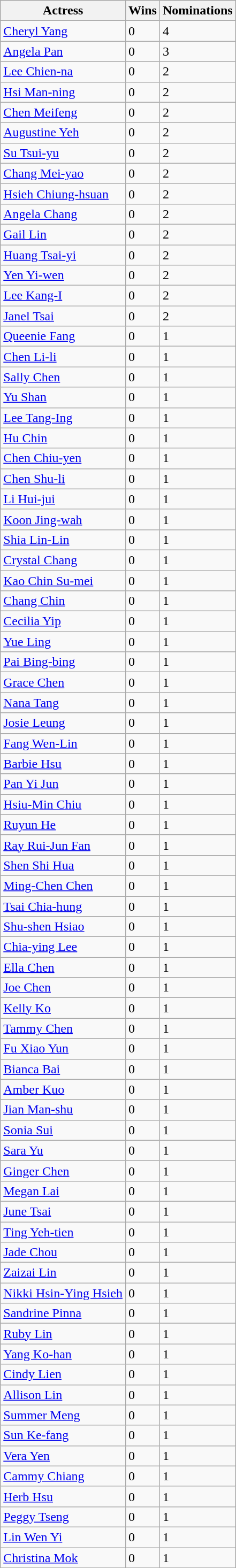<table class="wikitable sortable" border="1">
<tr>
<th scope="col">Actress</th>
<th scope="col">Wins</th>
<th scope="col">Nominations</th>
</tr>
<tr>
<td><a href='#'>Cheryl Yang</a></td>
<td>0</td>
<td>4</td>
</tr>
<tr>
<td><a href='#'>Angela Pan</a></td>
<td>0</td>
<td>3</td>
</tr>
<tr>
<td><a href='#'>Lee Chien-na</a></td>
<td>0</td>
<td>2</td>
</tr>
<tr>
<td><a href='#'>Hsi Man-ning</a></td>
<td>0</td>
<td>2</td>
</tr>
<tr>
<td><a href='#'>Chen Meifeng</a></td>
<td>0</td>
<td>2</td>
</tr>
<tr>
<td><a href='#'>Augustine Yeh</a></td>
<td>0</td>
<td>2</td>
</tr>
<tr>
<td><a href='#'>Su Tsui-yu</a></td>
<td>0</td>
<td>2</td>
</tr>
<tr>
<td><a href='#'>Chang Mei-yao</a></td>
<td>0</td>
<td>2</td>
</tr>
<tr>
<td><a href='#'>Hsieh Chiung-hsuan</a></td>
<td>0</td>
<td>2</td>
</tr>
<tr>
<td><a href='#'>Angela Chang</a></td>
<td>0</td>
<td>2</td>
</tr>
<tr>
<td><a href='#'>Gail Lin</a></td>
<td>0</td>
<td>2</td>
</tr>
<tr>
<td><a href='#'>Huang Tsai-yi</a></td>
<td>0</td>
<td>2</td>
</tr>
<tr>
<td><a href='#'>Yen Yi-wen</a></td>
<td>0</td>
<td>2</td>
</tr>
<tr>
<td><a href='#'>Lee Kang-I</a></td>
<td>0</td>
<td>2</td>
</tr>
<tr>
<td><a href='#'>Janel Tsai</a></td>
<td>0</td>
<td>2</td>
</tr>
<tr>
<td><a href='#'>Queenie Fang</a></td>
<td>0</td>
<td>1</td>
</tr>
<tr>
<td><a href='#'>Chen Li-li</a></td>
<td>0</td>
<td>1</td>
</tr>
<tr>
<td><a href='#'>Sally Chen</a></td>
<td>0</td>
<td>1</td>
</tr>
<tr>
<td><a href='#'>Yu Shan</a></td>
<td>0</td>
<td>1</td>
</tr>
<tr>
<td><a href='#'>Lee Tang-Ing</a></td>
<td>0</td>
<td>1</td>
</tr>
<tr>
<td><a href='#'>Hu Chin</a></td>
<td>0</td>
<td>1</td>
</tr>
<tr>
<td><a href='#'>Chen Chiu-yen</a></td>
<td>0</td>
<td>1</td>
</tr>
<tr>
<td><a href='#'>Chen Shu-li</a></td>
<td>0</td>
<td>1</td>
</tr>
<tr>
<td><a href='#'>Li Hui-jui</a></td>
<td>0</td>
<td>1</td>
</tr>
<tr>
<td><a href='#'>Koon Jing-wah</a></td>
<td>0</td>
<td>1</td>
</tr>
<tr>
<td><a href='#'>Shia Lin-Lin</a></td>
<td>0</td>
<td>1</td>
</tr>
<tr>
<td><a href='#'>Crystal Chang</a></td>
<td>0</td>
<td>1</td>
</tr>
<tr>
<td><a href='#'>Kao Chin Su-mei</a></td>
<td>0</td>
<td>1</td>
</tr>
<tr>
<td><a href='#'>Chang Chin</a></td>
<td>0</td>
<td>1</td>
</tr>
<tr>
<td><a href='#'>Cecilia Yip</a></td>
<td>0</td>
<td>1</td>
</tr>
<tr>
<td><a href='#'>Yue Ling</a></td>
<td>0</td>
<td>1</td>
</tr>
<tr>
<td><a href='#'>Pai Bing-bing</a></td>
<td>0</td>
<td>1</td>
</tr>
<tr>
<td><a href='#'>Grace Chen</a></td>
<td>0</td>
<td>1</td>
</tr>
<tr>
<td><a href='#'>Nana Tang</a></td>
<td>0</td>
<td>1</td>
</tr>
<tr>
<td><a href='#'>Josie Leung</a></td>
<td>0</td>
<td>1</td>
</tr>
<tr>
<td><a href='#'>Fang Wen-Lin</a></td>
<td>0</td>
<td>1</td>
</tr>
<tr>
<td><a href='#'>Barbie Hsu</a></td>
<td>0</td>
<td>1</td>
</tr>
<tr>
<td><a href='#'>Pan Yi Jun</a></td>
<td>0</td>
<td>1</td>
</tr>
<tr>
<td><a href='#'>Hsiu-Min Chiu</a></td>
<td>0</td>
<td>1</td>
</tr>
<tr>
<td><a href='#'>Ruyun He</a></td>
<td>0</td>
<td>1</td>
</tr>
<tr>
<td><a href='#'>Ray Rui-Jun Fan</a></td>
<td>0</td>
<td>1</td>
</tr>
<tr>
<td><a href='#'>Shen Shi Hua</a></td>
<td>0</td>
<td>1</td>
</tr>
<tr>
<td><a href='#'>Ming-Chen Chen</a></td>
<td>0</td>
<td>1</td>
</tr>
<tr>
<td><a href='#'>Tsai Chia-hung</a></td>
<td>0</td>
<td>1</td>
</tr>
<tr>
<td><a href='#'>Shu-shen Hsiao</a></td>
<td>0</td>
<td>1</td>
</tr>
<tr>
<td><a href='#'>Chia-ying Lee</a></td>
<td>0</td>
<td>1</td>
</tr>
<tr>
<td><a href='#'>Ella Chen</a></td>
<td>0</td>
<td>1</td>
</tr>
<tr>
<td><a href='#'>Joe Chen</a></td>
<td>0</td>
<td>1</td>
</tr>
<tr>
<td><a href='#'>Kelly Ko</a></td>
<td>0</td>
<td>1</td>
</tr>
<tr>
<td><a href='#'>Tammy Chen</a></td>
<td>0</td>
<td>1</td>
</tr>
<tr>
<td><a href='#'>Fu Xiao Yun</a></td>
<td>0</td>
<td>1</td>
</tr>
<tr>
<td><a href='#'>Bianca Bai</a></td>
<td>0</td>
<td>1</td>
</tr>
<tr>
<td><a href='#'>Amber Kuo</a></td>
<td>0</td>
<td>1</td>
</tr>
<tr>
<td><a href='#'>Jian Man-shu</a></td>
<td>0</td>
<td>1</td>
</tr>
<tr>
<td><a href='#'>Sonia Sui</a></td>
<td>0</td>
<td>1</td>
</tr>
<tr>
<td><a href='#'>Sara Yu</a></td>
<td>0</td>
<td>1</td>
</tr>
<tr>
<td><a href='#'>Ginger Chen</a></td>
<td>0</td>
<td>1</td>
</tr>
<tr>
<td><a href='#'>Megan Lai</a></td>
<td>0</td>
<td>1</td>
</tr>
<tr>
<td><a href='#'>June Tsai</a></td>
<td>0</td>
<td>1</td>
</tr>
<tr>
<td><a href='#'>Ting Yeh-tien</a></td>
<td>0</td>
<td>1</td>
</tr>
<tr>
<td><a href='#'>Jade Chou</a></td>
<td>0</td>
<td>1</td>
</tr>
<tr>
<td><a href='#'>Zaizai Lin</a></td>
<td>0</td>
<td>1</td>
</tr>
<tr>
<td><a href='#'>Nikki Hsin-Ying Hsieh</a></td>
<td>0</td>
<td>1</td>
</tr>
<tr>
<td><a href='#'>Sandrine Pinna</a></td>
<td>0</td>
<td>1</td>
</tr>
<tr>
<td><a href='#'>Ruby Lin</a></td>
<td>0</td>
<td>1</td>
</tr>
<tr>
<td><a href='#'>Yang Ko-han</a></td>
<td>0</td>
<td>1</td>
</tr>
<tr>
<td><a href='#'>Cindy Lien</a></td>
<td>0</td>
<td>1</td>
</tr>
<tr>
<td><a href='#'>Allison Lin</a></td>
<td>0</td>
<td>1</td>
</tr>
<tr>
<td><a href='#'>Summer Meng</a></td>
<td>0</td>
<td>1</td>
</tr>
<tr>
<td><a href='#'>Sun Ke-fang</a></td>
<td>0</td>
<td>1</td>
</tr>
<tr>
<td><a href='#'>Vera Yen</a></td>
<td>0</td>
<td>1</td>
</tr>
<tr>
<td><a href='#'>Cammy Chiang</a></td>
<td>0</td>
<td>1</td>
</tr>
<tr>
<td><a href='#'>Herb Hsu</a></td>
<td>0</td>
<td>1</td>
</tr>
<tr>
<td><a href='#'>Peggy Tseng</a></td>
<td>0</td>
<td>1</td>
</tr>
<tr>
<td><a href='#'>Lin Wen Yi</a></td>
<td>0</td>
<td>1</td>
</tr>
<tr>
<td><a href='#'>Christina Mok</a></td>
<td>0</td>
<td>1</td>
</tr>
<tr>
</tr>
</table>
